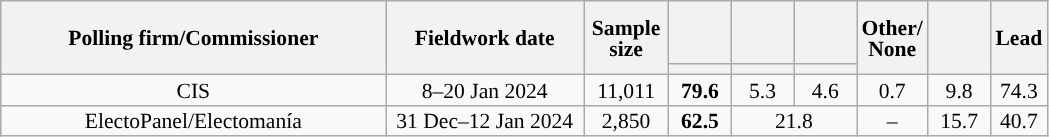<table class="wikitable collapsible collapsed" style="text-align:center; font-size:90%; line-height:14px;">
<tr style="height:42px;">
<th style="width:250px;" rowspan="2">Polling firm/Commissioner</th>
<th style="width:125px;" rowspan="2">Fieldwork date</th>
<th style="width:50px;" rowspan="2">Sample size</th>
<th style="width:35px;"></th>
<th style="width:35px;"></th>
<th style="width:35px;"></th>
<th style="width:35px;" rowspan="2">Other/<br>None</th>
<th style="width:35px;" rowspan="2"></th>
<th style="width:30px;" rowspan="2">Lead</th>
</tr>
<tr>
<th style="color:inherit;background:"></th>
<th style="color:inherit;background:"></th>
<th style="color:inherit;background:"></th>
</tr>
<tr>
<td>CIS</td>
<td>8–20 Jan 2024</td>
<td>11,011</td>
<td><strong>79.6</strong></td>
<td>5.3</td>
<td>4.6</td>
<td>0.7</td>
<td>9.8</td>
<td style="background:">74.3</td>
</tr>
<tr>
<td>ElectoPanel/Electomanía</td>
<td>31 Dec–12 Jan 2024</td>
<td>2,850</td>
<td><strong>62.5</strong></td>
<td colspan="2">21.8</td>
<td>–</td>
<td>15.7</td>
<td style="background:">40.7</td>
</tr>
</table>
